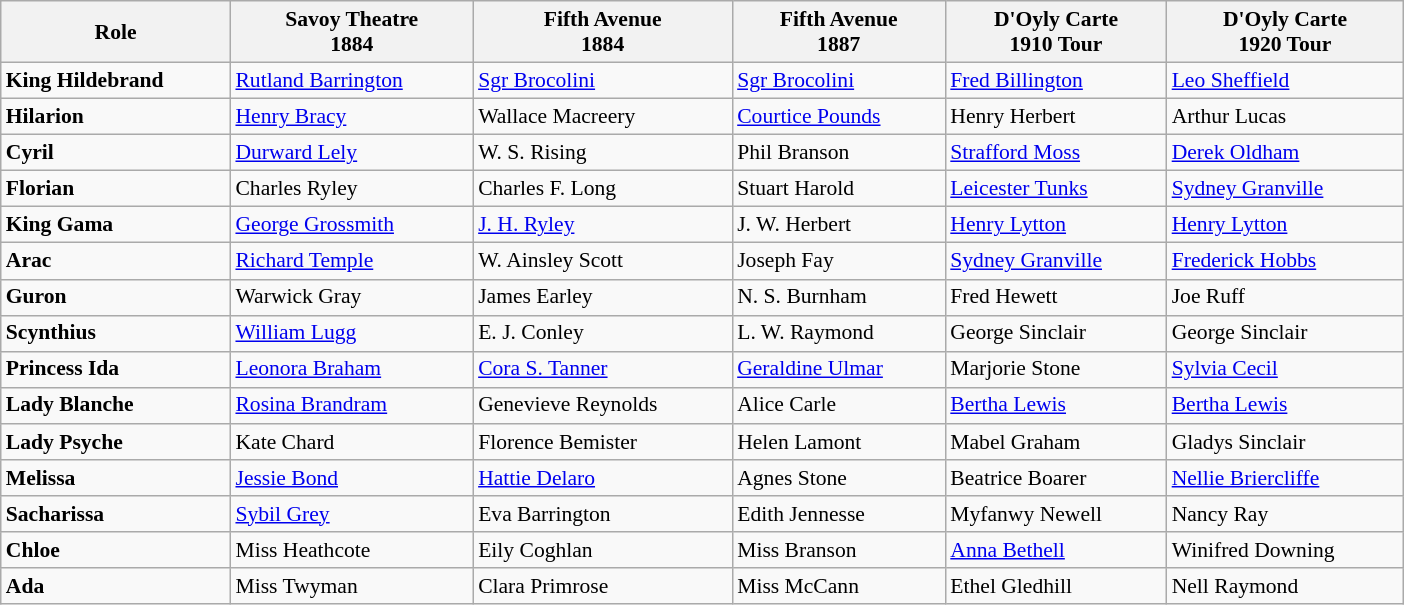<table class="wikitable" style="width: 65em; font-size: 90%; line-height: 1.2">
<tr>
<th>Role</th>
<th>Savoy Theatre<br>1884</th>
<th>Fifth Avenue<br>1884</th>
<th>Fifth Avenue<br>1887</th>
<th>D'Oyly Carte<br>1910 Tour</th>
<th>D'Oyly Carte<br>1920 Tour</th>
</tr>
<tr>
<td><strong>King Hildebrand</strong></td>
<td><a href='#'>Rutland Barrington</a></td>
<td><a href='#'>Sgr Brocolini</a></td>
<td><a href='#'>Sgr Brocolini</a></td>
<td><a href='#'>Fred Billington</a></td>
<td><a href='#'>Leo Sheffield</a></td>
</tr>
<tr>
<td><strong>Hilarion</strong></td>
<td><a href='#'>Henry Bracy</a></td>
<td>Wallace Macreery</td>
<td><a href='#'>Courtice Pounds</a></td>
<td>Henry Herbert</td>
<td>Arthur Lucas</td>
</tr>
<tr>
<td><strong>Cyril</strong></td>
<td><a href='#'>Durward Lely</a></td>
<td>W. S. Rising</td>
<td>Phil Branson</td>
<td><a href='#'>Strafford Moss</a></td>
<td><a href='#'>Derek Oldham</a></td>
</tr>
<tr>
<td><strong>Florian</strong></td>
<td>Charles Ryley</td>
<td>Charles F. Long</td>
<td>Stuart Harold</td>
<td><a href='#'>Leicester Tunks</a></td>
<td><a href='#'>Sydney Granville</a></td>
</tr>
<tr>
<td><strong>King Gama</strong></td>
<td><a href='#'>George Grossmith</a></td>
<td><a href='#'>J. H. Ryley</a></td>
<td>J. W. Herbert</td>
<td><a href='#'>Henry Lytton</a></td>
<td><a href='#'>Henry Lytton</a></td>
</tr>
<tr>
<td><strong>Arac</strong></td>
<td><a href='#'>Richard Temple</a></td>
<td>W. Ainsley Scott</td>
<td>Joseph Fay</td>
<td><a href='#'>Sydney Granville</a></td>
<td><a href='#'>Frederick Hobbs</a></td>
</tr>
<tr>
<td><strong>Guron</strong></td>
<td>Warwick Gray</td>
<td>James Earley</td>
<td>N. S. Burnham</td>
<td>Fred Hewett</td>
<td>Joe Ruff</td>
</tr>
<tr>
<td><strong>Scynthius</strong></td>
<td><a href='#'>William Lugg</a></td>
<td>E. J. Conley</td>
<td>L. W. Raymond</td>
<td>George Sinclair</td>
<td>George Sinclair</td>
</tr>
<tr>
<td><strong>Princess Ida</strong></td>
<td><a href='#'>Leonora Braham</a></td>
<td><a href='#'>Cora S. Tanner</a></td>
<td><a href='#'>Geraldine Ulmar</a></td>
<td>Marjorie Stone</td>
<td><a href='#'>Sylvia Cecil</a></td>
</tr>
<tr>
<td><strong>Lady Blanche</strong></td>
<td><a href='#'>Rosina Brandram</a></td>
<td>Genevieve Reynolds</td>
<td>Alice Carle</td>
<td><a href='#'>Bertha Lewis</a></td>
<td><a href='#'>Bertha Lewis</a></td>
</tr>
<tr>
<td><strong>Lady Psyche</strong></td>
<td>Kate Chard</td>
<td>Florence Bemister</td>
<td>Helen Lamont</td>
<td>Mabel Graham</td>
<td>Gladys Sinclair</td>
</tr>
<tr>
<td><strong>Melissa</strong></td>
<td><a href='#'>Jessie Bond</a></td>
<td><a href='#'>Hattie Delaro</a></td>
<td>Agnes Stone</td>
<td>Beatrice Boarer</td>
<td><a href='#'>Nellie Briercliffe</a></td>
</tr>
<tr>
<td><strong>Sacharissa</strong></td>
<td><a href='#'>Sybil Grey</a></td>
<td>Eva Barrington</td>
<td>Edith Jennesse</td>
<td>Myfanwy Newell</td>
<td>Nancy Ray</td>
</tr>
<tr>
<td><strong>Chloe</strong></td>
<td>Miss Heathcote</td>
<td>Eily Coghlan</td>
<td>Miss Branson</td>
<td><a href='#'>Anna Bethell</a></td>
<td>Winifred Downing</td>
</tr>
<tr>
<td><strong>Ada</strong></td>
<td>Miss Twyman</td>
<td>Clara Primrose</td>
<td>Miss McCann</td>
<td>Ethel Gledhill</td>
<td>Nell Raymond</td>
</tr>
</table>
